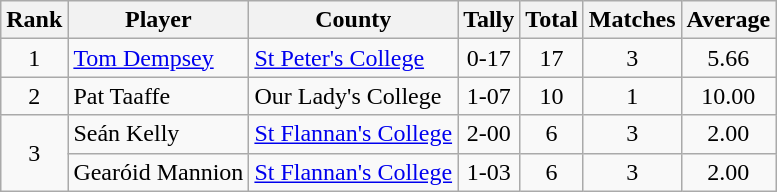<table class="wikitable">
<tr>
<th>Rank</th>
<th>Player</th>
<th>County</th>
<th>Tally</th>
<th>Total</th>
<th>Matches</th>
<th>Average</th>
</tr>
<tr>
<td rowspan=1 align=center>1</td>
<td><a href='#'>Tom Dempsey</a></td>
<td><a href='#'>St Peter's College</a></td>
<td align=center>0-17</td>
<td align=center>17</td>
<td align=center>3</td>
<td align=center>5.66</td>
</tr>
<tr>
<td rowspan=1 align=center>2</td>
<td>Pat Taaffe</td>
<td>Our Lady's College</td>
<td align=center>1-07</td>
<td align=center>10</td>
<td align=center>1</td>
<td align=center>10.00</td>
</tr>
<tr>
<td rowspan=2 align=center>3</td>
<td>Seán Kelly</td>
<td><a href='#'>St Flannan's College</a></td>
<td align=center>2-00</td>
<td align=center>6</td>
<td align=center>3</td>
<td align=center>2.00</td>
</tr>
<tr>
<td>Gearóid Mannion</td>
<td><a href='#'>St Flannan's College</a></td>
<td align=center>1-03</td>
<td align=center>6</td>
<td align=center>3</td>
<td align=center>2.00</td>
</tr>
</table>
